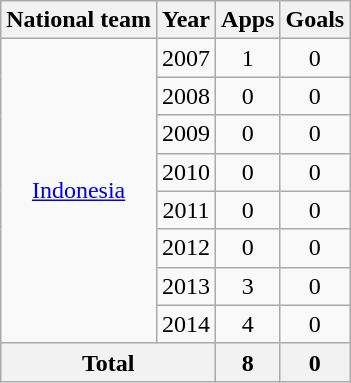<table class="wikitable" style="text-align:center">
<tr>
<th>National team</th>
<th>Year</th>
<th>Apps</th>
<th>Goals</th>
</tr>
<tr>
<td rowspan=8><a href='#'>Indonesia</a></td>
<td>2007</td>
<td>1</td>
<td>0</td>
</tr>
<tr>
<td>2008</td>
<td>0</td>
<td>0</td>
</tr>
<tr>
<td>2009</td>
<td>0</td>
<td>0</td>
</tr>
<tr>
<td>2010</td>
<td>0</td>
<td>0</td>
</tr>
<tr>
<td>2011</td>
<td>0</td>
<td>0</td>
</tr>
<tr>
<td>2012</td>
<td>0</td>
<td>0</td>
</tr>
<tr>
<td>2013</td>
<td>3</td>
<td>0</td>
</tr>
<tr>
<td>2014</td>
<td>4</td>
<td>0</td>
</tr>
<tr>
<th colspan=2>Total</th>
<th>8</th>
<th>0</th>
</tr>
</table>
